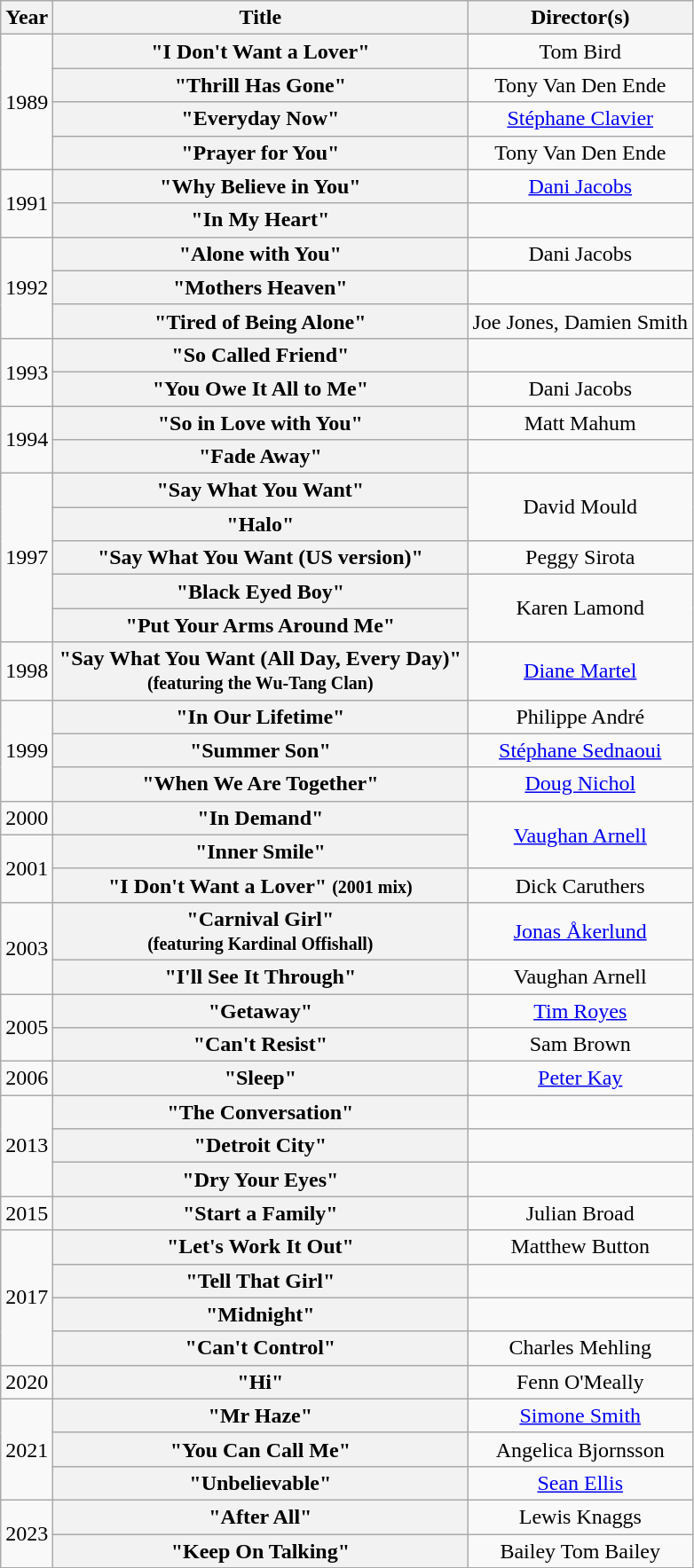<table class="wikitable plainrowheaders" style="text-align:center;">
<tr>
<th scope="col">Year</th>
<th scope="colw" style="width:19em;">Title</th>
<th scope="col">Director(s)</th>
</tr>
<tr>
<td rowspan="4">1989</td>
<th scope="row">"I Don't Want a Lover"</th>
<td>Tom Bird</td>
</tr>
<tr>
<th scope="row">"Thrill Has Gone"</th>
<td>Tony Van Den Ende</td>
</tr>
<tr>
<th scope="row">"Everyday Now"</th>
<td><a href='#'>Stéphane Clavier</a></td>
</tr>
<tr>
<th scope="row">"Prayer for You"</th>
<td>Tony Van Den Ende</td>
</tr>
<tr>
<td rowspan="2">1991</td>
<th scope="row">"Why Believe in You"</th>
<td><a href='#'>Dani Jacobs</a></td>
</tr>
<tr>
<th scope="row">"In My Heart"</th>
<td></td>
</tr>
<tr>
<td rowspan="3">1992</td>
<th scope="row">"Alone with You"</th>
<td>Dani Jacobs</td>
</tr>
<tr>
<th scope="row">"Mothers Heaven"</th>
<td></td>
</tr>
<tr>
<th scope="row">"Tired of Being Alone"</th>
<td>Joe Jones, Damien Smith</td>
</tr>
<tr>
<td rowspan="2">1993</td>
<th scope="row">"So Called Friend"</th>
<td></td>
</tr>
<tr>
<th scope="row">"You Owe It All to Me"</th>
<td>Dani Jacobs</td>
</tr>
<tr>
<td rowspan="2">1994</td>
<th scope="row">"So in Love with You"</th>
<td>Matt Mahum</td>
</tr>
<tr>
<th scope="row">"Fade Away"</th>
<td></td>
</tr>
<tr>
<td rowspan="5">1997</td>
<th scope="row">"Say What You Want"</th>
<td rowspan="2">David Mould</td>
</tr>
<tr>
<th scope="row">"Halo"</th>
</tr>
<tr>
<th scope="row">"Say What You Want (US version)"</th>
<td>Peggy Sirota</td>
</tr>
<tr>
<th scope="row">"Black Eyed Boy"</th>
<td rowspan="2">Karen Lamond</td>
</tr>
<tr>
<th scope="row">"Put Your Arms Around Me"</th>
</tr>
<tr>
<td>1998</td>
<th scope="row">"Say What You Want (All Day, Every Day)"<br><small>(featuring the Wu-Tang Clan)</small></th>
<td><a href='#'>Diane Martel</a></td>
</tr>
<tr>
<td rowspan="3">1999</td>
<th scope="row">"In Our Lifetime"</th>
<td>Philippe André</td>
</tr>
<tr>
<th scope="row">"Summer Son"</th>
<td><a href='#'>Stéphane Sednaoui</a></td>
</tr>
<tr>
<th scope="row">"When We Are Together"</th>
<td><a href='#'>Doug Nichol</a></td>
</tr>
<tr>
<td>2000</td>
<th scope="row">"In Demand"</th>
<td rowspan="2"><a href='#'>Vaughan Arnell</a></td>
</tr>
<tr>
<td rowspan="2">2001</td>
<th scope="row">"Inner Smile"</th>
</tr>
<tr>
<th scope="row">"I Don't Want a Lover" <small>(2001 mix)</small></th>
<td>Dick Caruthers</td>
</tr>
<tr>
<td rowspan="2">2003</td>
<th scope="row">"Carnival Girl"<br><small>(featuring Kardinal Offishall)</small></th>
<td><a href='#'>Jonas Åkerlund</a></td>
</tr>
<tr>
<th scope="row">"I'll See It Through"</th>
<td>Vaughan Arnell</td>
</tr>
<tr>
<td rowspan="2">2005</td>
<th scope="row">"Getaway"</th>
<td><a href='#'>Tim Royes</a></td>
</tr>
<tr>
<th scope="row">"Can't Resist"</th>
<td>Sam Brown</td>
</tr>
<tr>
<td>2006</td>
<th scope="row">"Sleep"</th>
<td><a href='#'>Peter Kay</a></td>
</tr>
<tr>
<td rowspan="3">2013</td>
<th scope="row">"The Conversation"</th>
<td></td>
</tr>
<tr>
<th scope="row">"Detroit City"</th>
<td></td>
</tr>
<tr>
<th scope="row">"Dry Your Eyes"</th>
<td></td>
</tr>
<tr>
<td>2015</td>
<th scope="row">"Start a Family"</th>
<td>Julian Broad</td>
</tr>
<tr>
<td rowspan="4">2017</td>
<th scope="row">"Let's Work It Out"</th>
<td>Matthew Button</td>
</tr>
<tr>
<th scope="row">"Tell That Girl"</th>
<td></td>
</tr>
<tr>
<th scope="row">"Midnight"</th>
<td></td>
</tr>
<tr>
<th scope="row">"Can't Control"</th>
<td>Charles Mehling</td>
</tr>
<tr>
<td>2020</td>
<th scope="row">"Hi"</th>
<td>Fenn O'Meally</td>
</tr>
<tr>
<td rowspan="3">2021</td>
<th scope="row">"Mr Haze"</th>
<td><a href='#'>Simone Smith</a></td>
</tr>
<tr>
<th scope="row">"You Can Call Me"</th>
<td>Angelica Bjornsson</td>
</tr>
<tr>
<th scope="row">"Unbelievable"</th>
<td><a href='#'>Sean Ellis</a></td>
</tr>
<tr>
<td rowspan="2">2023</td>
<th scope="row">"After All"</th>
<td>Lewis Knaggs</td>
</tr>
<tr>
<th scope="row">"Keep On Talking"</th>
<td>Bailey Tom Bailey</td>
</tr>
</table>
